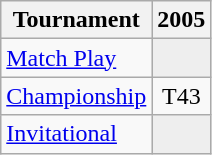<table class="wikitable" style="text-align:center;">
<tr>
<th>Tournament</th>
<th>2005</th>
</tr>
<tr>
<td align="left"><a href='#'>Match Play</a></td>
<td style="background:#eeeeee;"></td>
</tr>
<tr>
<td align="left"><a href='#'>Championship</a></td>
<td>T43</td>
</tr>
<tr>
<td align="left"><a href='#'>Invitational</a></td>
<td style="background:#eeeeee;"></td>
</tr>
</table>
